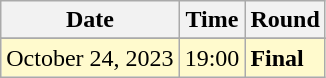<table class="wikitable">
<tr>
<th>Date</th>
<th>Time</th>
<th>Round</th>
</tr>
<tr>
</tr>
<tr style=background:lemonchiffon>
<td>October 24, 2023</td>
<td>19:00</td>
<td><strong>Final</strong></td>
</tr>
</table>
